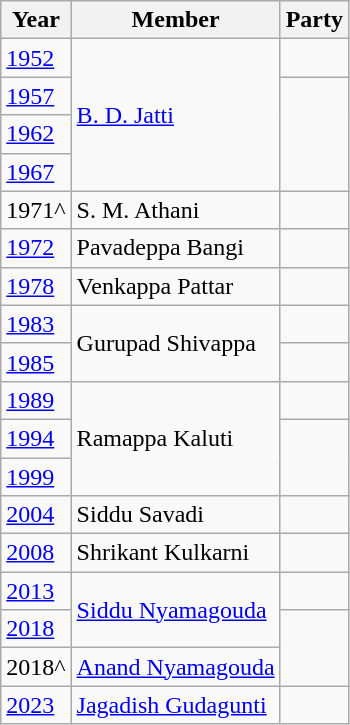<table class="wikitable">
<tr>
<th>Year</th>
<th>Member</th>
<th colspan="2">Party</th>
</tr>
<tr>
<td><a href='#'>1952</a></td>
<td rowspan="4"><a href='#'>B. D. Jatti</a></td>
<td></td>
</tr>
<tr>
<td><a href='#'>1957</a></td>
</tr>
<tr>
<td><a href='#'>1962</a></td>
</tr>
<tr>
<td><a href='#'>1967</a></td>
</tr>
<tr>
<td>1971^</td>
<td>S. M. Athani</td>
<td></td>
</tr>
<tr>
<td><a href='#'>1972</a></td>
<td>Pavadeppa Bangi</td>
<td></td>
</tr>
<tr>
<td><a href='#'>1978</a></td>
<td>Venkappa Pattar</td>
</tr>
<tr>
<td><a href='#'>1983</a></td>
<td rowspan="2">Gurupad Shivappa</td>
<td></td>
</tr>
<tr>
<td><a href='#'>1985</a></td>
</tr>
<tr>
<td><a href='#'>1989</a></td>
<td rowspan="3">Ramappa Kaluti</td>
<td></td>
</tr>
<tr>
<td><a href='#'>1994</a></td>
</tr>
<tr>
<td><a href='#'>1999</a></td>
</tr>
<tr>
<td><a href='#'>2004</a></td>
<td>Siddu Savadi</td>
<td></td>
</tr>
<tr>
<td><a href='#'>2008</a></td>
<td>Shrikant Kulkarni</td>
</tr>
<tr>
<td><a href='#'>2013</a></td>
<td rowspan="2"><a href='#'>Siddu Nyamagouda</a></td>
<td></td>
</tr>
<tr>
<td><a href='#'>2018</a></td>
</tr>
<tr>
<td>2018^</td>
<td><a href='#'>Anand Nyamagouda</a></td>
</tr>
<tr>
<td><a href='#'>2023</a></td>
<td><a href='#'>Jagadish Gudagunti</a></td>
<td></td>
</tr>
</table>
